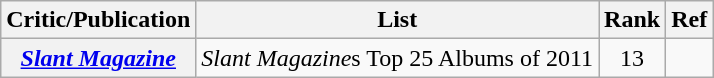<table class="wikitable plainrowheaders">
<tr>
<th>Critic/Publication</th>
<th>List</th>
<th>Rank</th>
<th>Ref</th>
</tr>
<tr>
<th scope="row"><em><a href='#'>Slant Magazine</a></em></th>
<td><em>Slant Magazine</em>s Top 25 Albums of 2011</td>
<td style="text-align:center;">13</td>
<td style="text-align:center;"></td>
</tr>
</table>
